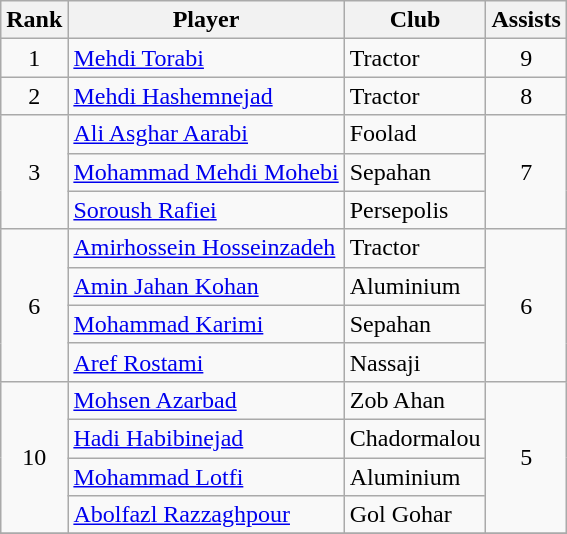<table class="wikitable">
<tr>
<th>Rank</th>
<th>Player</th>
<th>Club</th>
<th>Assists</th>
</tr>
<tr>
<td rowspan=1 align="center">1</td>
<td> <a href='#'>Mehdi Torabi</a></td>
<td>Tractor</td>
<td rowspan=1 align="center">9</td>
</tr>
<tr>
<td rowspan=1 align="center">2</td>
<td> <a href='#'>Mehdi Hashemnejad</a></td>
<td>Tractor</td>
<td rowspan=1 align="center">8</td>
</tr>
<tr>
<td rowspan=3 align="center">3</td>
<td> <a href='#'>Ali Asghar Aarabi</a></td>
<td>Foolad</td>
<td rowspan=3 align="center">7</td>
</tr>
<tr>
<td> <a href='#'>Mohammad Mehdi Mohebi</a></td>
<td>Sepahan</td>
</tr>
<tr>
<td> <a href='#'>Soroush Rafiei</a></td>
<td>Persepolis</td>
</tr>
<tr>
<td rowspan=4 align="center">6</td>
<td> <a href='#'>Amirhossein Hosseinzadeh</a></td>
<td>Tractor</td>
<td rowspan=4 align="center">6</td>
</tr>
<tr>
<td> <a href='#'>Amin Jahan Kohan</a></td>
<td>Aluminium</td>
</tr>
<tr>
<td> <a href='#'>Mohammad Karimi</a></td>
<td>Sepahan</td>
</tr>
<tr>
<td> <a href='#'>Aref Rostami</a></td>
<td>Nassaji</td>
</tr>
<tr>
<td rowspan=4 align="center">10</td>
<td> <a href='#'>Mohsen Azarbad</a></td>
<td>Zob Ahan</td>
<td rowspan=4 align="center">5</td>
</tr>
<tr>
<td> <a href='#'>Hadi Habibinejad</a></td>
<td>Chadormalou</td>
</tr>
<tr>
<td> <a href='#'>Mohammad Lotfi</a></td>
<td>Aluminium</td>
</tr>
<tr>
<td> <a href='#'>Abolfazl Razzaghpour</a></td>
<td>Gol Gohar</td>
</tr>
<tr>
</tr>
</table>
